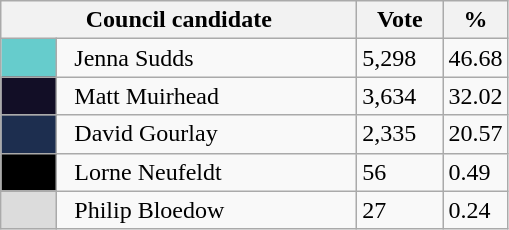<table class="wikitable">
<tr>
<th bgcolor="#DDDDFF" width="230px" colspan="2">Council candidate</th>
<th bgcolor="#DDDDFF" width="50px">Vote</th>
<th bgcolor="#DDDDFF" width="30px">%</th>
</tr>
<tr>
<td bgcolor=#66CCCC width="30px"> </td>
<td>  Jenna Sudds</td>
<td>5,298</td>
<td>46.68</td>
</tr>
<tr>
<td bgcolor=#120E26 width="30px"> </td>
<td>  Matt Muirhead</td>
<td>3,634</td>
<td>32.02</td>
</tr>
<tr>
<td bgcolor=#1D2E4F width="30px"> </td>
<td>  David Gourlay</td>
<td>2,335</td>
<td>20.57</td>
</tr>
<tr>
<td bgcolor=#000000 width="30px"> </td>
<td>  Lorne Neufeldt</td>
<td>56</td>
<td>0.49</td>
</tr>
<tr>
<td bgcolor=#DCDCDC width="30px"> </td>
<td>  Philip Bloedow</td>
<td>27</td>
<td>0.24</td>
</tr>
</table>
